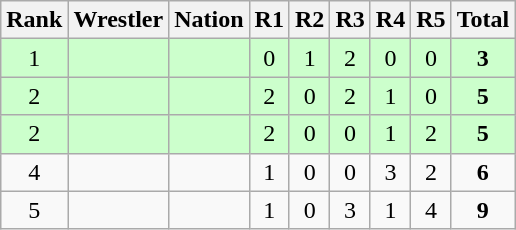<table class="wikitable sortable" style="text-align:center;">
<tr>
<th>Rank</th>
<th>Wrestler</th>
<th>Nation</th>
<th>R1</th>
<th>R2</th>
<th>R3</th>
<th>R4</th>
<th>R5</th>
<th>Total</th>
</tr>
<tr style="background:#cfc;">
<td>1</td>
<td align=left></td>
<td align=left></td>
<td>0</td>
<td>1</td>
<td>2</td>
<td>0</td>
<td>0</td>
<td><strong>3</strong></td>
</tr>
<tr style="background:#cfc;">
<td>2</td>
<td align=left></td>
<td align=left></td>
<td>2</td>
<td>0</td>
<td>2</td>
<td>1</td>
<td>0</td>
<td><strong>5</strong></td>
</tr>
<tr style="background:#cfc;">
<td>2</td>
<td align=left></td>
<td align=left></td>
<td>2</td>
<td>0</td>
<td>0</td>
<td>1</td>
<td>2</td>
<td><strong>5</strong></td>
</tr>
<tr>
<td>4</td>
<td align=left></td>
<td align=left></td>
<td>1</td>
<td>0</td>
<td>0</td>
<td>3</td>
<td>2</td>
<td><strong>6</strong></td>
</tr>
<tr>
<td>5</td>
<td align=left></td>
<td align=left></td>
<td>1</td>
<td>0</td>
<td>3</td>
<td>1</td>
<td>4</td>
<td><strong>9</strong></td>
</tr>
</table>
